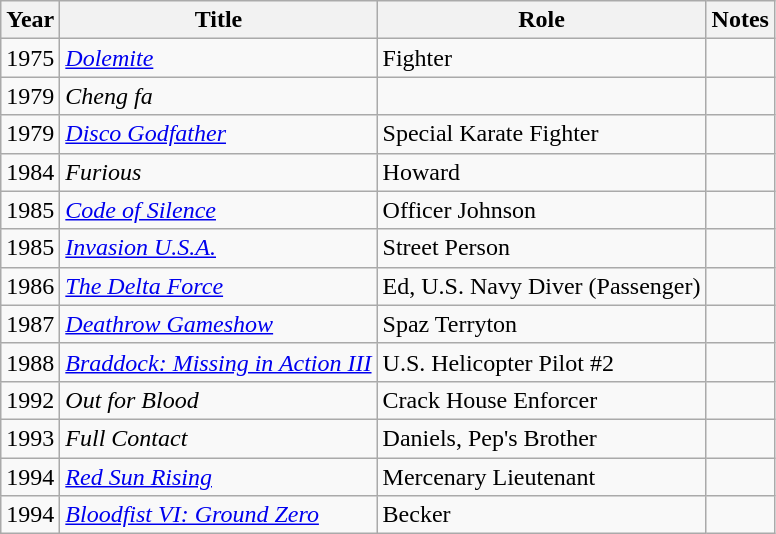<table class="wikitable">
<tr>
<th>Year</th>
<th>Title</th>
<th>Role</th>
<th>Notes</th>
</tr>
<tr>
<td>1975</td>
<td><em><a href='#'>Dolemite</a></em></td>
<td>Fighter</td>
<td></td>
</tr>
<tr>
<td>1979</td>
<td><em>Cheng fa</em></td>
<td></td>
<td></td>
</tr>
<tr>
<td>1979</td>
<td><em><a href='#'>Disco Godfather</a></em></td>
<td>Special Karate Fighter</td>
<td></td>
</tr>
<tr>
<td>1984</td>
<td><em>Furious</em></td>
<td>Howard</td>
<td></td>
</tr>
<tr>
<td>1985</td>
<td><em><a href='#'>Code of Silence</a></em></td>
<td>Officer Johnson</td>
<td></td>
</tr>
<tr>
<td>1985</td>
<td><em><a href='#'>Invasion U.S.A.</a></em></td>
<td>Street Person</td>
<td></td>
</tr>
<tr>
<td>1986</td>
<td><em><a href='#'>The Delta Force</a></em></td>
<td>Ed, U.S. Navy Diver (Passenger)</td>
<td></td>
</tr>
<tr>
<td>1987</td>
<td><em><a href='#'>Deathrow Gameshow</a></em></td>
<td>Spaz Terryton</td>
<td></td>
</tr>
<tr>
<td>1988</td>
<td><em><a href='#'>Braddock: Missing in Action III</a></em></td>
<td>U.S. Helicopter Pilot #2</td>
<td></td>
</tr>
<tr>
<td>1992</td>
<td><em>Out for Blood</em></td>
<td>Crack House Enforcer</td>
<td></td>
</tr>
<tr>
<td>1993</td>
<td><em>Full Contact</em></td>
<td>Daniels, Pep's Brother</td>
<td></td>
</tr>
<tr>
<td>1994</td>
<td><em><a href='#'>Red Sun Rising</a></em></td>
<td>Mercenary Lieutenant</td>
<td></td>
</tr>
<tr>
<td>1994</td>
<td><em><a href='#'>Bloodfist VI: Ground Zero</a></em></td>
<td>Becker</td>
<td></td>
</tr>
</table>
